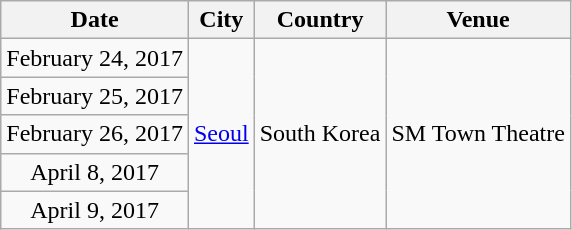<table class="wikitable" style="text-align:center">
<tr>
<th scope="col">Date</th>
<th scope="col">City</th>
<th scope="col">Country</th>
<th scope="col">Venue</th>
</tr>
<tr>
<td>February 24, 2017</td>
<td rowspan="5"><a href='#'>Seoul</a></td>
<td rowspan="5">South Korea</td>
<td rowspan="5">SM Town Theatre</td>
</tr>
<tr>
<td>February 25, 2017</td>
</tr>
<tr>
<td>February 26, 2017</td>
</tr>
<tr>
<td>April 8, 2017</td>
</tr>
<tr>
<td>April 9, 2017</td>
</tr>
</table>
